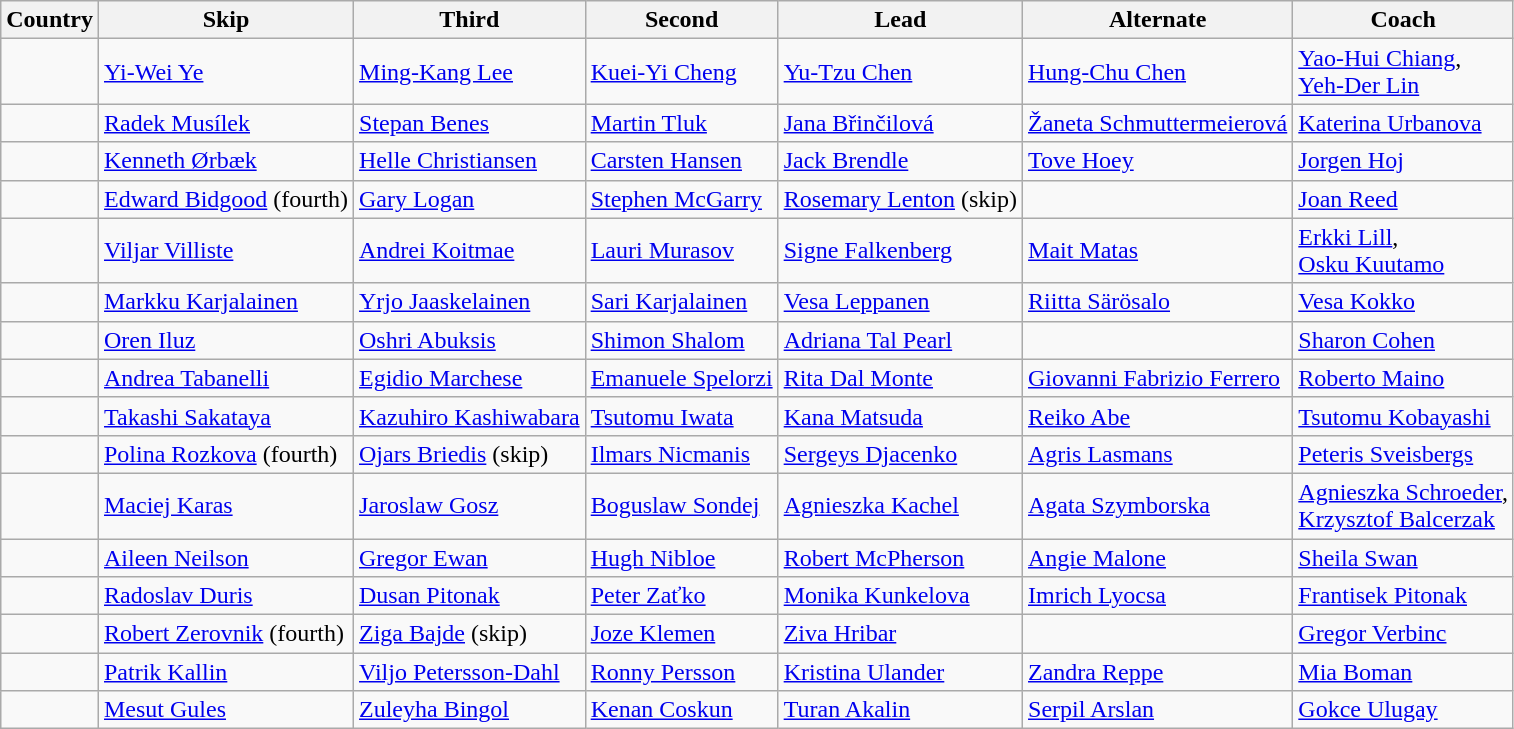<table class="wikitable">
<tr>
<th>Country</th>
<th>Skip</th>
<th>Third</th>
<th>Second</th>
<th>Lead</th>
<th>Alternate</th>
<th>Coach</th>
</tr>
<tr>
<td></td>
<td><a href='#'>Yi-Wei Ye</a></td>
<td><a href='#'>Ming-Kang Lee</a></td>
<td><a href='#'>Kuei-Yi Cheng</a></td>
<td><a href='#'>Yu-Tzu Chen</a></td>
<td><a href='#'>Hung-Chu Chen</a></td>
<td><a href='#'>Yao-Hui Chiang</a>,<br><a href='#'>Yeh-Der Lin</a></td>
</tr>
<tr>
<td></td>
<td><a href='#'>Radek Musílek</a></td>
<td><a href='#'>Stepan Benes</a></td>
<td><a href='#'>Martin Tluk</a></td>
<td><a href='#'>Jana Břinčilová</a></td>
<td><a href='#'>Žaneta Schmuttermeierová</a></td>
<td><a href='#'>Katerina Urbanova</a></td>
</tr>
<tr>
<td></td>
<td><a href='#'>Kenneth Ørbæk</a></td>
<td><a href='#'>Helle Christiansen</a></td>
<td><a href='#'>Carsten Hansen</a></td>
<td><a href='#'>Jack Brendle</a></td>
<td><a href='#'>Tove Hoey</a></td>
<td><a href='#'>Jorgen Hoj</a></td>
</tr>
<tr>
<td></td>
<td><a href='#'>Edward Bidgood</a> (fourth)</td>
<td><a href='#'>Gary Logan</a></td>
<td><a href='#'>Stephen McGarry</a></td>
<td><a href='#'>Rosemary Lenton</a> (skip)</td>
<td></td>
<td><a href='#'>Joan Reed</a></td>
</tr>
<tr>
<td></td>
<td><a href='#'>Viljar Villiste</a></td>
<td><a href='#'>Andrei Koitmae</a></td>
<td><a href='#'>Lauri Murasov</a></td>
<td><a href='#'>Signe Falkenberg</a></td>
<td><a href='#'>Mait Matas</a></td>
<td><a href='#'>Erkki Lill</a>,<br><a href='#'>Osku Kuutamo</a></td>
</tr>
<tr>
<td></td>
<td><a href='#'>Markku Karjalainen</a></td>
<td><a href='#'>Yrjo Jaaskelainen</a></td>
<td><a href='#'>Sari Karjalainen</a></td>
<td><a href='#'>Vesa Leppanen</a></td>
<td><a href='#'>Riitta Särösalo</a></td>
<td><a href='#'>Vesa Kokko</a></td>
</tr>
<tr>
<td></td>
<td><a href='#'>Oren Iluz</a></td>
<td><a href='#'>Oshri Abuksis</a></td>
<td><a href='#'>Shimon Shalom</a></td>
<td><a href='#'>Adriana Tal Pearl</a></td>
<td></td>
<td><a href='#'>Sharon Cohen</a></td>
</tr>
<tr>
<td></td>
<td><a href='#'>Andrea Tabanelli</a></td>
<td><a href='#'>Egidio Marchese</a></td>
<td><a href='#'>Emanuele Spelorzi</a></td>
<td><a href='#'>Rita Dal Monte</a></td>
<td><a href='#'>Giovanni Fabrizio Ferrero</a></td>
<td><a href='#'>Roberto Maino</a></td>
</tr>
<tr>
<td></td>
<td><a href='#'>Takashi Sakataya</a></td>
<td><a href='#'>Kazuhiro Kashiwabara</a></td>
<td><a href='#'>Tsutomu Iwata</a></td>
<td><a href='#'>Kana Matsuda</a></td>
<td><a href='#'>Reiko Abe</a></td>
<td><a href='#'>Tsutomu Kobayashi</a></td>
</tr>
<tr>
<td></td>
<td><a href='#'>Polina Rozkova</a> (fourth)</td>
<td><a href='#'>Ojars Briedis</a> (skip)</td>
<td><a href='#'>Ilmars Nicmanis</a></td>
<td><a href='#'>Sergeys Djacenko</a></td>
<td><a href='#'>Agris Lasmans</a></td>
<td><a href='#'>Peteris Sveisbergs</a></td>
</tr>
<tr>
<td></td>
<td><a href='#'>Maciej Karas</a></td>
<td><a href='#'>Jaroslaw Gosz</a></td>
<td><a href='#'>Boguslaw Sondej</a></td>
<td><a href='#'>Agnieszka Kachel</a></td>
<td><a href='#'>Agata Szymborska</a></td>
<td><a href='#'>Agnieszka Schroeder</a>,<br><a href='#'>Krzysztof Balcerzak</a></td>
</tr>
<tr>
<td></td>
<td><a href='#'>Aileen Neilson</a></td>
<td><a href='#'>Gregor Ewan</a></td>
<td><a href='#'>Hugh Nibloe</a></td>
<td><a href='#'>Robert McPherson</a></td>
<td><a href='#'>Angie Malone</a></td>
<td><a href='#'>Sheila Swan</a></td>
</tr>
<tr>
<td></td>
<td><a href='#'>Radoslav Duris</a></td>
<td><a href='#'>Dusan Pitonak</a></td>
<td><a href='#'>Peter Zaťko</a></td>
<td><a href='#'>Monika Kunkelova</a></td>
<td><a href='#'>Imrich Lyocsa</a></td>
<td><a href='#'>Frantisek Pitonak</a></td>
</tr>
<tr>
<td></td>
<td><a href='#'>Robert Zerovnik</a> (fourth)</td>
<td><a href='#'>Ziga Bajde</a> (skip)</td>
<td><a href='#'>Joze Klemen</a></td>
<td><a href='#'>Ziva Hribar</a></td>
<td></td>
<td><a href='#'>Gregor Verbinc</a></td>
</tr>
<tr>
<td></td>
<td><a href='#'>Patrik Kallin</a></td>
<td><a href='#'>Viljo Petersson-Dahl</a></td>
<td><a href='#'>Ronny Persson</a></td>
<td><a href='#'>Kristina Ulander</a></td>
<td><a href='#'>Zandra Reppe</a></td>
<td><a href='#'>Mia Boman</a></td>
</tr>
<tr>
<td></td>
<td><a href='#'>Mesut Gules</a></td>
<td><a href='#'>Zuleyha Bingol</a></td>
<td><a href='#'>Kenan Coskun</a></td>
<td><a href='#'>Turan Akalin</a></td>
<td><a href='#'>Serpil Arslan</a></td>
<td><a href='#'>Gokce Ulugay</a></td>
</tr>
</table>
